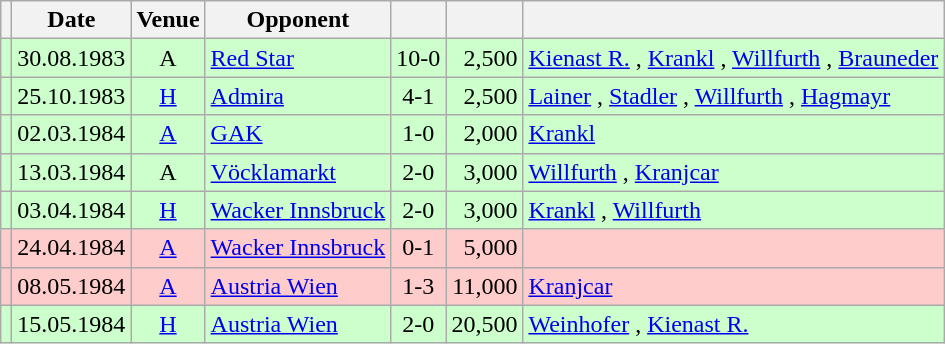<table class="wikitable" Style="text-align: center">
<tr>
<th></th>
<th>Date</th>
<th>Venue</th>
<th>Opponent</th>
<th></th>
<th></th>
<th></th>
</tr>
<tr style="background:#cfc">
<td></td>
<td>30.08.1983</td>
<td>A</td>
<td align="left"><a href='#'>Red Star</a></td>
<td>10-0</td>
<td align="right">2,500</td>
<td align="left"><a href='#'>Kienast R.</a>  , <a href='#'>Krankl</a>      , <a href='#'>Willfurth</a> , <a href='#'>Brauneder</a> </td>
</tr>
<tr style="background:#cfc">
<td></td>
<td>25.10.1983</td>
<td><a href='#'>H</a></td>
<td align="left"><a href='#'>Admira</a></td>
<td>4-1</td>
<td align="right">2,500</td>
<td align="left"><a href='#'>Lainer</a> , <a href='#'>Stadler</a> , <a href='#'>Willfurth</a> , <a href='#'>Hagmayr</a> </td>
</tr>
<tr style="background:#cfc">
<td></td>
<td>02.03.1984</td>
<td><a href='#'>A</a></td>
<td align="left"><a href='#'>GAK</a></td>
<td>1-0</td>
<td align="right">2,000</td>
<td align="left"><a href='#'>Krankl</a> </td>
</tr>
<tr style="background:#cfc">
<td></td>
<td>13.03.1984</td>
<td>A</td>
<td align="left"><a href='#'>Vöcklamarkt</a></td>
<td>2-0</td>
<td align="right">3,000</td>
<td align="left"><a href='#'>Willfurth</a> , <a href='#'>Kranjcar</a> </td>
</tr>
<tr style="background:#cfc">
<td></td>
<td>03.04.1984</td>
<td><a href='#'>H</a></td>
<td align="left"><a href='#'>Wacker Innsbruck</a></td>
<td>2-0</td>
<td align="right">3,000</td>
<td align="left"><a href='#'>Krankl</a> , <a href='#'>Willfurth</a> </td>
</tr>
<tr style="background:#fcc">
<td></td>
<td>24.04.1984</td>
<td><a href='#'>A</a></td>
<td align="left"><a href='#'>Wacker Innsbruck</a></td>
<td>0-1</td>
<td align="right">5,000</td>
<td align="left"></td>
</tr>
<tr style="background:#fcc">
<td></td>
<td>08.05.1984</td>
<td><a href='#'>A</a></td>
<td align="left"><a href='#'>Austria Wien</a></td>
<td>1-3</td>
<td align="right">11,000</td>
<td align="left"><a href='#'>Kranjcar</a> </td>
</tr>
<tr style="background:#cfc">
<td></td>
<td>15.05.1984</td>
<td><a href='#'>H</a></td>
<td align="left"><a href='#'>Austria Wien</a></td>
<td>2-0</td>
<td align="right">20,500</td>
<td align="left"><a href='#'>Weinhofer</a> , <a href='#'>Kienast R.</a> </td>
</tr>
</table>
